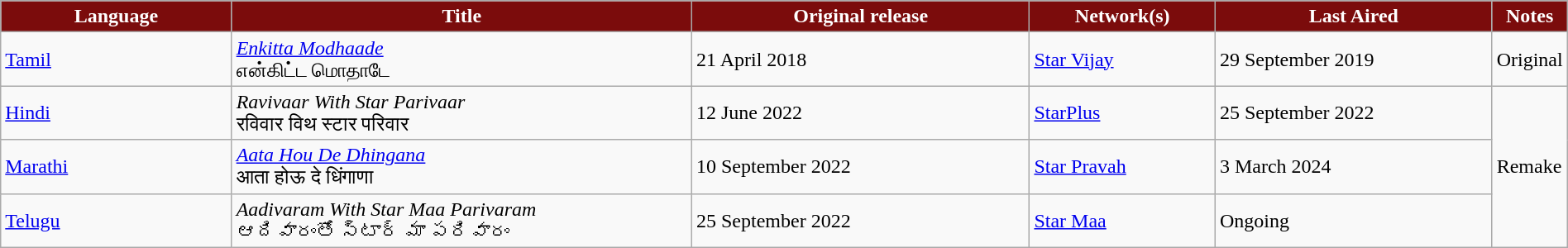<table class="wikitable" style="width: 100%; margin-right: 0;">
<tr style="color:white">
<th style="background:#7b0c0c; width:15%;">Language</th>
<th style="background:#7b0c0c; width:30%;">Title</th>
<th style="background:#7b0c0c; width:22%;">Original release</th>
<th style="background:#7b0c0c; width:12%;">Network(s)</th>
<th style="background:#7b0c0c; width:18%;">Last Aired</th>
<th style="background:#7b0c0c; width:27%;">Notes</th>
</tr>
<tr>
<td><a href='#'>Tamil</a></td>
<td><em><a href='#'>Enkitta Modhaade</a></em> <br> என்கிட்ட மொதாடே</td>
<td>21 April 2018</td>
<td><a href='#'>Star Vijay</a></td>
<td>29 September 2019</td>
<td>Original</td>
</tr>
<tr>
<td><a href='#'>Hindi</a></td>
<td><em>Ravivaar With Star Parivaar</em> <br> रविवार विथ स्टार परिवार</td>
<td>12 June 2022</td>
<td><a href='#'>StarPlus</a></td>
<td>25 September 2022</td>
<td rowspan="3">Remake</td>
</tr>
<tr>
<td><a href='#'>Marathi</a></td>
<td><em><a href='#'>Aata Hou De Dhingana</a></em> <br> आता होऊ दे धिंगाणा</td>
<td>10 September 2022</td>
<td><a href='#'>Star Pravah</a></td>
<td>3 March 2024</td>
</tr>
<tr>
<td><a href='#'>Telugu</a></td>
<td><em>Aadivaram With Star Maa Parivaram</em> <br> ఆదివారంతో స్టార్ మా పరివారం</td>
<td>25 September 2022</td>
<td><a href='#'>Star Maa</a></td>
<td>Ongoing</td>
</tr>
</table>
